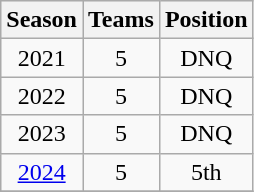<table class="wikitable" style="text-align:center">
<tr style="background:#efefef;">
<th>Season</th>
<th>Teams</th>
<th>Position</th>
</tr>
<tr>
<td>2021</td>
<td>5</td>
<td>DNQ</td>
</tr>
<tr>
<td>2022</td>
<td>5</td>
<td>DNQ</td>
</tr>
<tr>
<td>2023</td>
<td>5</td>
<td>DNQ</td>
</tr>
<tr>
<td><a href='#'>2024</a></td>
<td>5</td>
<td>5th</td>
</tr>
<tr>
</tr>
</table>
